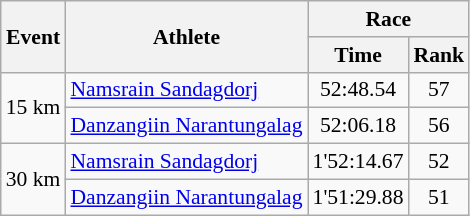<table class="wikitable" border="1" style="font-size:90%">
<tr>
<th rowspan=2>Event</th>
<th rowspan=2>Athlete</th>
<th colspan=2>Race</th>
</tr>
<tr>
<th>Time</th>
<th>Rank</th>
</tr>
<tr>
<td rowspan=2>15 km</td>
<td><a href='#'>Namsrain Sandagdorj</a></td>
<td align=center>52:48.54</td>
<td align=center>57</td>
</tr>
<tr>
<td><a href='#'>Danzangiin Narantungalag</a></td>
<td align=center>52:06.18</td>
<td align=center>56</td>
</tr>
<tr>
<td rowspan=2>30 km</td>
<td><a href='#'>Namsrain Sandagdorj</a></td>
<td align=center>1'52:14.67</td>
<td align=center>52</td>
</tr>
<tr>
<td><a href='#'>Danzangiin Narantungalag</a></td>
<td align=center>1'51:29.88</td>
<td align=center>51</td>
</tr>
</table>
